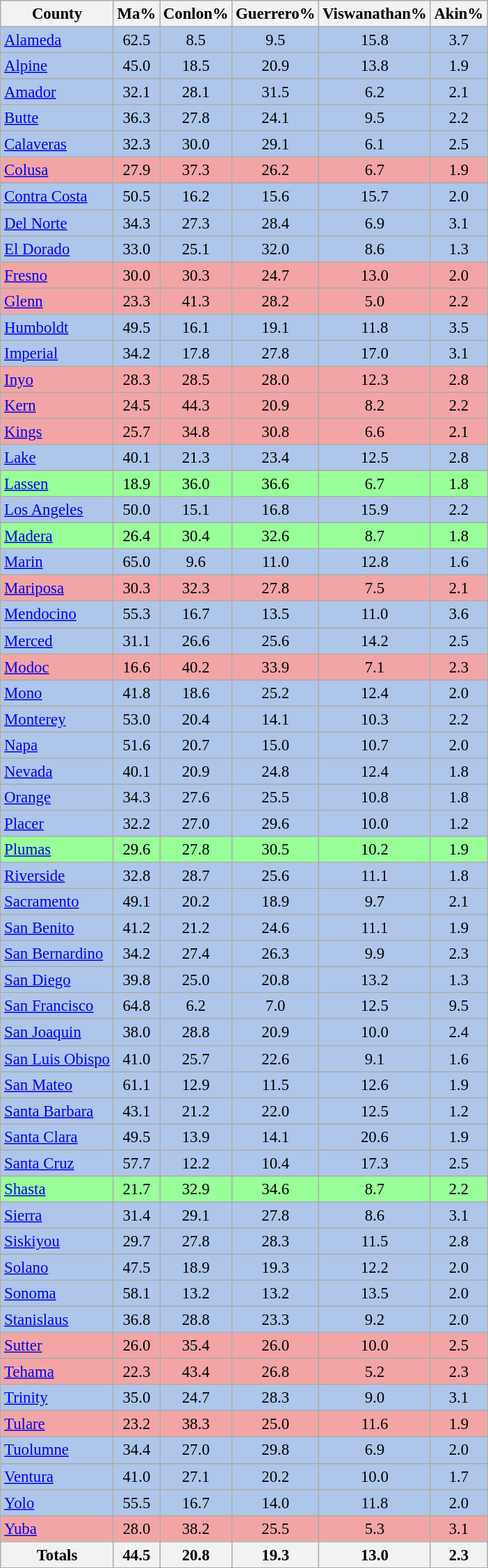<table class="wikitable sortable" style=" font-size: 95%">
<tr>
<th>County</th>
<th>Ma%</th>
<th>Conlon%</th>
<th>Guerrero%</th>
<th>Viswanathan%</th>
<th>Akin%</th>
</tr>
<tr bgcolor=#AEC6EA>
<td><a href='#'>Alameda</a></td>
<td align=center>62.5</td>
<td align=center>8.5</td>
<td align=center>9.5</td>
<td align=center>15.8</td>
<td align=center>3.7</td>
</tr>
<tr bgcolor=#AEC6EA>
<td><a href='#'>Alpine</a></td>
<td align=center>45.0</td>
<td align=center>18.5</td>
<td align=center>20.9</td>
<td align=center>13.8</td>
<td align=center>1.9</td>
</tr>
<tr bgcolor=#AEC6EA>
<td><a href='#'>Amador</a></td>
<td align=center>32.1</td>
<td align=center>28.1</td>
<td align=center>31.5</td>
<td align=center>6.2</td>
<td align=center>2.1</td>
</tr>
<tr bgcolor=#AEC6EA>
<td><a href='#'>Butte</a></td>
<td align=center>36.3</td>
<td align=center>27.8</td>
<td align=center>24.1</td>
<td align=center>9.5</td>
<td align=center>2.2</td>
</tr>
<tr bgcolor=#AEC6EA>
<td><a href='#'>Calaveras</a></td>
<td align=center>32.3</td>
<td align=center>30.0</td>
<td align=center>29.1</td>
<td align=center>6.1</td>
<td align=center>2.5</td>
</tr>
<tr bgcolor=#f3a5a5>
<td><a href='#'>Colusa</a></td>
<td align=center>27.9</td>
<td align=center>37.3</td>
<td align=center>26.2</td>
<td align=center>6.7</td>
<td align=center>1.9</td>
</tr>
<tr bgcolor=#AEC6EA>
<td><a href='#'>Contra Costa</a></td>
<td align=center>50.5</td>
<td align=center>16.2</td>
<td align=center>15.6</td>
<td align=center>15.7</td>
<td align=center>2.0</td>
</tr>
<tr bgcolor=#AEC6EA>
<td><a href='#'>Del Norte</a></td>
<td align=center>34.3</td>
<td align=center>27.3</td>
<td align=center>28.4</td>
<td align=center>6.9</td>
<td align=center>3.1</td>
</tr>
<tr bgcolor=#AEC6EA>
<td><a href='#'>El Dorado</a></td>
<td align=center>33.0</td>
<td align=center>25.1</td>
<td align=center>32.0</td>
<td align=center>8.6</td>
<td align=center>1.3</td>
</tr>
<tr bgcolor=#f3a5a5>
<td><a href='#'>Fresno</a></td>
<td align=center>30.0</td>
<td align=center>30.3</td>
<td align=center>24.7</td>
<td align=center>13.0</td>
<td align=center>2.0</td>
</tr>
<tr bgcolor=#f3a5a5>
<td><a href='#'>Glenn</a></td>
<td align=center>23.3</td>
<td align=center>41.3</td>
<td align=center>28.2</td>
<td align=center>5.0</td>
<td align=center>2.2</td>
</tr>
<tr bgcolor=#AEC6EA>
<td><a href='#'>Humboldt</a></td>
<td align=center>49.5</td>
<td align=center>16.1</td>
<td align=center>19.1</td>
<td align=center>11.8</td>
<td align=center>3.5</td>
</tr>
<tr bgcolor=#AEC6EA>
<td><a href='#'>Imperial</a></td>
<td align=center>34.2</td>
<td align=center>17.8</td>
<td align=center>27.8</td>
<td align=center>17.0</td>
<td align=center>3.1</td>
</tr>
<tr bgcolor=#f3a5a5>
<td><a href='#'>Inyo</a></td>
<td align=center>28.3</td>
<td align=center>28.5</td>
<td align=center>28.0</td>
<td align=center>12.3</td>
<td align=center>2.8</td>
</tr>
<tr bgcolor=#f3a5a5>
<td><a href='#'>Kern</a></td>
<td align=center>24.5</td>
<td align=center>44.3</td>
<td align=center>20.9</td>
<td align=center>8.2</td>
<td align=center>2.2</td>
</tr>
<tr bgcolor=#f3a5a5>
<td><a href='#'>Kings</a></td>
<td align=center>25.7</td>
<td align=center>34.8</td>
<td align=center>30.8</td>
<td align=center>6.6</td>
<td align=center>2.1</td>
</tr>
<tr bgcolor=#AEC6EA>
<td><a href='#'>Lake</a></td>
<td align=center>40.1</td>
<td align=center>21.3</td>
<td align=center>23.4</td>
<td align=center>12.5</td>
<td align=center>2.8</td>
</tr>
<tr bgcolor=#9F9>
<td><a href='#'>Lassen</a></td>
<td align=center>18.9</td>
<td align=center>36.0</td>
<td align=center>36.6</td>
<td align=center>6.7</td>
<td align=center>1.8</td>
</tr>
<tr bgcolor=#AEC6EA>
<td><a href='#'>Los Angeles</a></td>
<td align=center>50.0</td>
<td align=center>15.1</td>
<td align=center>16.8</td>
<td align=center>15.9</td>
<td align=center>2.2</td>
</tr>
<tr bgcolor=#9F9>
<td><a href='#'>Madera</a></td>
<td align=center>26.4</td>
<td align=center>30.4</td>
<td align=center>32.6</td>
<td align=center>8.7</td>
<td align=center>1.8</td>
</tr>
<tr bgcolor=#AEC6EA>
<td><a href='#'>Marin</a></td>
<td align=center>65.0</td>
<td align=center>9.6</td>
<td align=center>11.0</td>
<td align=center>12.8</td>
<td align=center>1.6</td>
</tr>
<tr bgcolor=#f3a5a5>
<td><a href='#'>Mariposa</a></td>
<td align=center>30.3</td>
<td align=center>32.3</td>
<td align=center>27.8</td>
<td align=center>7.5</td>
<td align=center>2.1</td>
</tr>
<tr bgcolor=#AEC6EA>
<td><a href='#'>Mendocino</a></td>
<td align=center>55.3</td>
<td align=center>16.7</td>
<td align=center>13.5</td>
<td align=center>11.0</td>
<td align=center>3.6</td>
</tr>
<tr bgcolor=#AEC6EA>
<td><a href='#'>Merced</a></td>
<td align=center>31.1</td>
<td align=center>26.6</td>
<td align=center>25.6</td>
<td align=center>14.2</td>
<td align=center>2.5</td>
</tr>
<tr bgcolor=#f3a5a5>
<td><a href='#'>Modoc</a></td>
<td align=center>16.6</td>
<td align=center>40.2</td>
<td align=center>33.9</td>
<td align=center>7.1</td>
<td align=center>2.3</td>
</tr>
<tr bgcolor=#AEC6EA>
<td><a href='#'>Mono</a></td>
<td align=center>41.8</td>
<td align=center>18.6</td>
<td align=center>25.2</td>
<td align=center>12.4</td>
<td align=center>2.0</td>
</tr>
<tr bgcolor=#AEC6EA>
<td><a href='#'>Monterey</a></td>
<td align=center>53.0</td>
<td align=center>20.4</td>
<td align=center>14.1</td>
<td align=center>10.3</td>
<td align=center>2.2</td>
</tr>
<tr bgcolor=#AEC6EA>
<td><a href='#'>Napa</a></td>
<td align=center>51.6</td>
<td align=center>20.7</td>
<td align=center>15.0</td>
<td align=center>10.7</td>
<td align=center>2.0</td>
</tr>
<tr bgcolor=#AEC6EA>
<td><a href='#'>Nevada</a></td>
<td align=center>40.1</td>
<td align=center>20.9</td>
<td align=center>24.8</td>
<td align=center>12.4</td>
<td align=center>1.8</td>
</tr>
<tr bgcolor=#AEC6EA>
<td><a href='#'>Orange</a></td>
<td align=center>34.3</td>
<td align=center>27.6</td>
<td align=center>25.5</td>
<td align=center>10.8</td>
<td align=center>1.8</td>
</tr>
<tr bgcolor=#AEC6EA>
<td><a href='#'>Placer</a></td>
<td align=center>32.2</td>
<td align=center>27.0</td>
<td align=center>29.6</td>
<td align=center>10.0</td>
<td align=center>1.2</td>
</tr>
<tr bgcolor=#9F9>
<td><a href='#'>Plumas</a></td>
<td align=center>29.6</td>
<td align=center>27.8</td>
<td align=center>30.5</td>
<td align=center>10.2</td>
<td align=center>1.9</td>
</tr>
<tr bgcolor=#AEC6EA>
<td><a href='#'>Riverside</a></td>
<td align=center>32.8</td>
<td align=center>28.7</td>
<td align=center>25.6</td>
<td align=center>11.1</td>
<td align=center>1.8</td>
</tr>
<tr bgcolor=#AEC6EA>
<td><a href='#'>Sacramento</a></td>
<td align=center>49.1</td>
<td align=center>20.2</td>
<td align=center>18.9</td>
<td align=center>9.7</td>
<td align=center>2.1</td>
</tr>
<tr bgcolor=#AEC6EA>
<td><a href='#'>San Benito</a></td>
<td align=center>41.2</td>
<td align=center>21.2</td>
<td align=center>24.6</td>
<td align=center>11.1</td>
<td align=center>1.9</td>
</tr>
<tr bgcolor=#AEC6EA>
<td><a href='#'>San Bernardino</a></td>
<td align=center>34.2</td>
<td align=center>27.4</td>
<td align=center>26.3</td>
<td align=center>9.9</td>
<td align=center>2.3</td>
</tr>
<tr bgcolor=#AEC6EA>
<td><a href='#'>San Diego</a></td>
<td align=center>39.8</td>
<td align=center>25.0</td>
<td align=center>20.8</td>
<td align=center>13.2</td>
<td align=center>1.3</td>
</tr>
<tr bgcolor=#AEC6EA>
<td><a href='#'>San Francisco</a></td>
<td align=center>64.8</td>
<td align=center>6.2</td>
<td align=center>7.0</td>
<td align=center>12.5</td>
<td align=center>9.5</td>
</tr>
<tr bgcolor=#AEC6EA>
<td><a href='#'>San Joaquin</a></td>
<td align=center>38.0</td>
<td align=center>28.8</td>
<td align=center>20.9</td>
<td align=center>10.0</td>
<td align=center>2.4</td>
</tr>
<tr bgcolor=#AEC6EA>
<td><a href='#'>San Luis Obispo</a></td>
<td align=center>41.0</td>
<td align=center>25.7</td>
<td align=center>22.6</td>
<td align=center>9.1</td>
<td align=center>1.6</td>
</tr>
<tr bgcolor=#AEC6EA>
<td><a href='#'>San Mateo</a></td>
<td align=center>61.1</td>
<td align=center>12.9</td>
<td align=center>11.5</td>
<td align=center>12.6</td>
<td align=center>1.9</td>
</tr>
<tr bgcolor=#AEC6EA>
<td><a href='#'>Santa Barbara</a></td>
<td align=center>43.1</td>
<td align=center>21.2</td>
<td align=center>22.0</td>
<td align=center>12.5</td>
<td align=center>1.2</td>
</tr>
<tr bgcolor=#AEC6EA>
<td><a href='#'>Santa Clara</a></td>
<td align=center>49.5</td>
<td align=center>13.9</td>
<td align=center>14.1</td>
<td align=center>20.6</td>
<td align=center>1.9</td>
</tr>
<tr bgcolor=#AEC6EA>
<td><a href='#'>Santa Cruz</a></td>
<td align=center>57.7</td>
<td align=center>12.2</td>
<td align=center>10.4</td>
<td align=center>17.3</td>
<td align=center>2.5</td>
</tr>
<tr bgcolor=#9F9>
<td><a href='#'>Shasta</a></td>
<td align=center>21.7</td>
<td align=center>32.9</td>
<td align=center>34.6</td>
<td align=center>8.7</td>
<td align=center>2.2</td>
</tr>
<tr bgcolor=#AEC6EA>
<td><a href='#'>Sierra</a></td>
<td align=center>31.4</td>
<td align=center>29.1</td>
<td align=center>27.8</td>
<td align=center>8.6</td>
<td align=center>3.1</td>
</tr>
<tr bgcolor=#AEC6EA>
<td><a href='#'>Siskiyou</a></td>
<td align=center>29.7</td>
<td align=center>27.8</td>
<td align=center>28.3</td>
<td align=center>11.5</td>
<td align=center>2.8</td>
</tr>
<tr bgcolor=#AEC6EA>
<td><a href='#'>Solano</a></td>
<td align=center>47.5</td>
<td align=center>18.9</td>
<td align=center>19.3</td>
<td align=center>12.2</td>
<td align=center>2.0</td>
</tr>
<tr bgcolor=#AEC6EA>
<td><a href='#'>Sonoma</a></td>
<td align=center>58.1</td>
<td align=center>13.2</td>
<td align=center>13.2</td>
<td align=center>13.5</td>
<td align=center>2.0</td>
</tr>
<tr bgcolor=#AEC6EA>
<td><a href='#'>Stanislaus</a></td>
<td align=center>36.8</td>
<td align=center>28.8</td>
<td align=center>23.3</td>
<td align=center>9.2</td>
<td align=center>2.0</td>
</tr>
<tr bgcolor=#f3a5a5>
<td><a href='#'>Sutter</a></td>
<td align=center>26.0</td>
<td align=center>35.4</td>
<td align=center>26.0</td>
<td align=center>10.0</td>
<td align=center>2.5</td>
</tr>
<tr bgcolor=#f3a5a5>
<td><a href='#'>Tehama</a></td>
<td align=center>22.3</td>
<td align=center>43.4</td>
<td align=center>26.8</td>
<td align=center>5.2</td>
<td align=center>2.3</td>
</tr>
<tr bgcolor=#AEC6EA>
<td><a href='#'>Trinity</a></td>
<td align=center>35.0</td>
<td align=center>24.7</td>
<td align=center>28.3</td>
<td align=center>9.0</td>
<td align=center>3.1</td>
</tr>
<tr bgcolor=#f3a5a5>
<td><a href='#'>Tulare</a></td>
<td align=center>23.2</td>
<td align=center>38.3</td>
<td align=center>25.0</td>
<td align=center>11.6</td>
<td align=center>1.9</td>
</tr>
<tr bgcolor=#AEC6EA>
<td><a href='#'>Tuolumne</a></td>
<td align=center>34.4</td>
<td align=center>27.0</td>
<td align=center>29.8</td>
<td align=center>6.9</td>
<td align=center>2.0</td>
</tr>
<tr bgcolor=#AEC6EA>
<td><a href='#'>Ventura</a></td>
<td align=center>41.0</td>
<td align=center>27.1</td>
<td align=center>20.2</td>
<td align=center>10.0</td>
<td align=center>1.7</td>
</tr>
<tr bgcolor=#AEC6EA>
<td><a href='#'>Yolo</a></td>
<td align=center>55.5</td>
<td align=center>16.7</td>
<td align=center>14.0</td>
<td align=center>11.8</td>
<td align=center>2.0</td>
</tr>
<tr bgcolor=#f3a5a5>
<td><a href='#'>Yuba</a></td>
<td align=center>28.0</td>
<td align=center>38.2</td>
<td align=center>25.5</td>
<td align=center>5.3</td>
<td align=center>3.1</td>
</tr>
<tr>
<th>Totals</th>
<th>44.5</th>
<th>20.8</th>
<th>19.3</th>
<th>13.0</th>
<th>2.3</th>
</tr>
</table>
